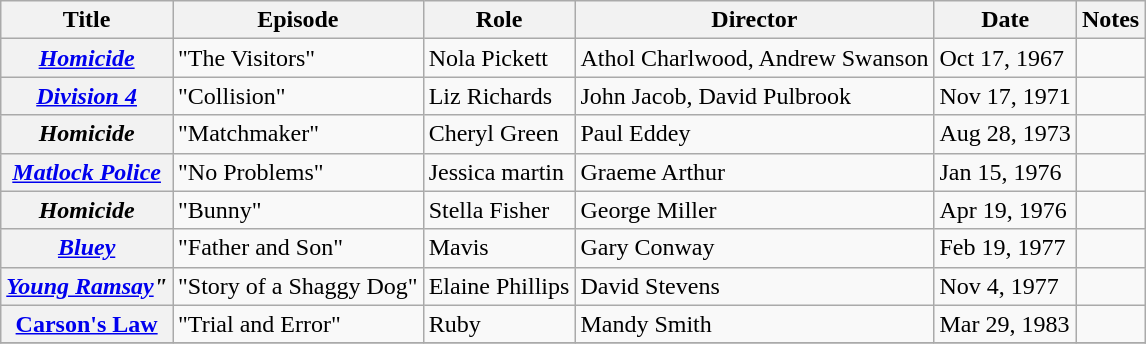<table class="wikitable plainrowheaders sortable">
<tr>
<th scope="col">Title</th>
<th scope="col" class="unsortable">Episode</th>
<th scope="col">Role</th>
<th scope="col">Director</th>
<th scope="col">Date</th>
<th scope="col" class="unsortable">Notes</th>
</tr>
<tr>
<th scope="row"><em><a href='#'>Homicide</a></em></th>
<td>"The Visitors"</td>
<td>Nola Pickett</td>
<td>Athol Charlwood, Andrew Swanson</td>
<td>Oct 17, 1967</td>
<td></td>
</tr>
<tr>
<th scope="row"><em><a href='#'>Division 4</a></em></th>
<td>"Collision"</td>
<td>Liz Richards</td>
<td>John Jacob, David Pulbrook</td>
<td>Nov 17, 1971</td>
<td></td>
</tr>
<tr>
<th scope="row"><em>Homicide</em></th>
<td>"Matchmaker"</td>
<td>Cheryl Green</td>
<td>Paul Eddey</td>
<td>Aug 28, 1973</td>
<td></td>
</tr>
<tr>
<th scope="row"><em><a href='#'>Matlock Police</a></em></th>
<td>"No Problems"</td>
<td>Jessica martin</td>
<td>Graeme Arthur</td>
<td>Jan 15, 1976</td>
<td></td>
</tr>
<tr>
<th scope="row"><em>Homicide</em></th>
<td>"Bunny"</td>
<td>Stella Fisher</td>
<td>George Miller</td>
<td>Apr 19, 1976</td>
<td></td>
</tr>
<tr>
<th scope="row"><em><a href='#'>Bluey</a></em></th>
<td>"Father and Son"</td>
<td>Mavis</td>
<td>Gary Conway</td>
<td>Feb 19, 1977</td>
<td></td>
</tr>
<tr>
<th scope="row"><em><a href='#'>Young Ramsay</a>"</th>
<td>"Story of a Shaggy Dog"</td>
<td>Elaine Phillips</td>
<td>David Stevens</td>
<td>Nov 4, 1977</td>
<td></td>
</tr>
<tr>
<th scope="row"></em><a href='#'>Carson's Law</a><em></th>
<td>"Trial and Error"</td>
<td>Ruby</td>
<td>Mandy Smith</td>
<td>Mar 29, 1983</td>
<td></td>
</tr>
<tr>
</tr>
</table>
